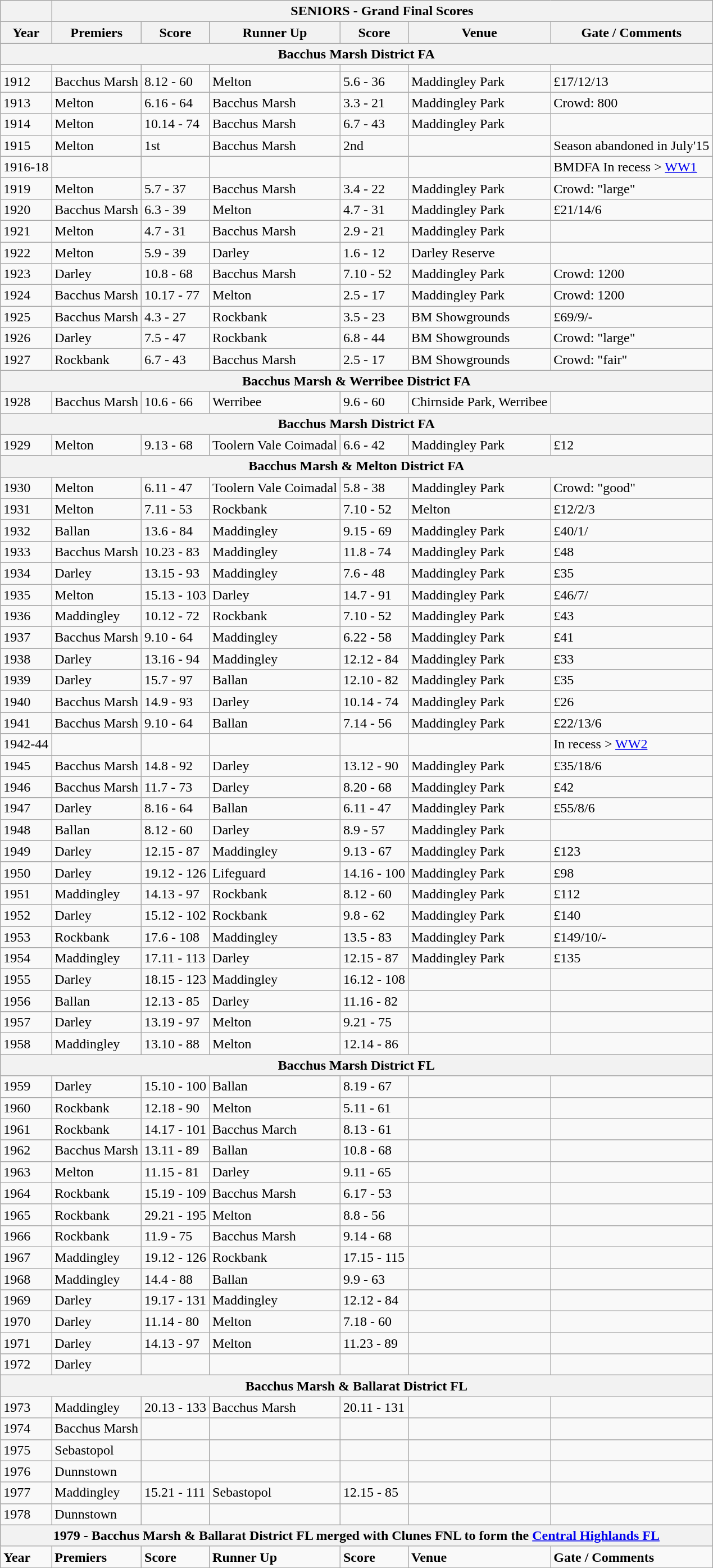<table class="wikitable collapsible collapsed">
<tr>
<th></th>
<th colspan=9>SENIORS - Grand Final Scores</th>
</tr>
<tr>
<th>Year</th>
<th><span><strong>Premiers</strong></span></th>
<th>Score</th>
<th>Runner Up</th>
<th>Score</th>
<th>Venue</th>
<th>Gate / Comments</th>
</tr>
<tr>
<th colspan=10>Bacchus Marsh District FA</th>
</tr>
<tr>
<td></td>
<td></td>
<td></td>
<td></td>
<td></td>
<td></td>
<td></td>
</tr>
<tr>
<td>1912</td>
<td>Bacchus Marsh</td>
<td>8.12 - 60</td>
<td>Melton</td>
<td>5.6 - 36</td>
<td>Maddingley Park</td>
<td>£17/12/13</td>
</tr>
<tr>
<td>1913</td>
<td>Melton</td>
<td>6.16 - 64</td>
<td>Bacchus Marsh</td>
<td>3.3 - 21</td>
<td>Maddingley Park</td>
<td>Crowd: 800</td>
</tr>
<tr>
<td>1914</td>
<td>Melton</td>
<td>10.14 - 74</td>
<td>Bacchus Marsh</td>
<td>6.7 - 43</td>
<td>Maddingley Park</td>
<td></td>
</tr>
<tr>
<td>1915</td>
<td>Melton</td>
<td>1st</td>
<td>Bacchus Marsh</td>
<td>2nd</td>
<td></td>
<td>Season abandoned in July'15</td>
</tr>
<tr>
<td>1916-18</td>
<td></td>
<td></td>
<td></td>
<td></td>
<td></td>
<td>BMDFA In recess > <a href='#'>WW1</a></td>
</tr>
<tr>
<td>1919</td>
<td>Melton</td>
<td>5.7 - 37</td>
<td>Bacchus Marsh</td>
<td>3.4 - 22</td>
<td>Maddingley Park</td>
<td>Crowd: "large"</td>
</tr>
<tr>
<td>1920</td>
<td>Bacchus Marsh</td>
<td>6.3 - 39</td>
<td>Melton</td>
<td>4.7 - 31</td>
<td>Maddingley Park</td>
<td>£21/14/6</td>
</tr>
<tr>
<td>1921</td>
<td>Melton</td>
<td>4.7 - 31</td>
<td>Bacchus Marsh</td>
<td>2.9 - 21</td>
<td>Maddingley Park</td>
<td></td>
</tr>
<tr>
<td>1922</td>
<td>Melton</td>
<td>5.9 - 39</td>
<td>Darley</td>
<td>1.6 - 12</td>
<td>Darley Reserve</td>
<td></td>
</tr>
<tr>
<td>1923</td>
<td>Darley</td>
<td>10.8 - 68</td>
<td>Bacchus Marsh</td>
<td>7.10 - 52</td>
<td>Maddingley Park</td>
<td>Crowd: 1200</td>
</tr>
<tr>
<td>1924</td>
<td>Bacchus Marsh</td>
<td>10.17 - 77</td>
<td>Melton</td>
<td>2.5 - 17</td>
<td>Maddingley Park</td>
<td>Crowd: 1200</td>
</tr>
<tr>
<td>1925</td>
<td>Bacchus Marsh</td>
<td>4.3 - 27</td>
<td>Rockbank</td>
<td>3.5 - 23</td>
<td>BM Showgrounds</td>
<td>£69/9/-</td>
</tr>
<tr>
<td>1926</td>
<td>Darley</td>
<td>7.5 - 47</td>
<td>Rockbank</td>
<td>6.8 - 44</td>
<td>BM Showgrounds</td>
<td>Crowd: "large"</td>
</tr>
<tr>
<td>1927</td>
<td>Rockbank</td>
<td>6.7 - 43</td>
<td>Bacchus Marsh</td>
<td>2.5 - 17</td>
<td>BM Showgrounds</td>
<td>Crowd: "fair"</td>
</tr>
<tr>
<th colspan=10>Bacchus Marsh & Werribee District FA</th>
</tr>
<tr>
<td>1928</td>
<td>Bacchus Marsh</td>
<td>10.6 - 66</td>
<td>Werribee</td>
<td>9.6 - 60</td>
<td>Chirnside Park, Werribee</td>
<td></td>
</tr>
<tr>
<th colspan=10>Bacchus Marsh District FA</th>
</tr>
<tr>
<td>1929</td>
<td>Melton</td>
<td>9.13 - 68</td>
<td>Toolern Vale Coimadal</td>
<td>6.6 - 42</td>
<td>Maddingley Park</td>
<td>£12</td>
</tr>
<tr>
<th colspan=10>Bacchus Marsh & Melton District FA</th>
</tr>
<tr>
<td>1930</td>
<td>Melton</td>
<td>6.11 - 47</td>
<td>Toolern Vale Coimadal</td>
<td>5.8 - 38</td>
<td>Maddingley Park</td>
<td>Crowd: "good"</td>
</tr>
<tr>
<td>1931</td>
<td>Melton</td>
<td>7.11 - 53</td>
<td>Rockbank</td>
<td>7.10 - 52</td>
<td>Melton</td>
<td>£12/2/3</td>
</tr>
<tr>
<td>1932</td>
<td>Ballan</td>
<td>13.6 - 84</td>
<td>Maddingley</td>
<td>9.15 - 69</td>
<td>Maddingley Park</td>
<td>£40/1/</td>
</tr>
<tr>
<td>1933</td>
<td>Bacchus Marsh</td>
<td>10.23 - 83</td>
<td>Maddingley</td>
<td>11.8 - 74</td>
<td>Maddingley Park</td>
<td>£48</td>
</tr>
<tr>
<td>1934</td>
<td>Darley</td>
<td>13.15 - 93</td>
<td>Maddingley</td>
<td>7.6 - 48</td>
<td>Maddingley Park</td>
<td>£35</td>
</tr>
<tr>
<td>1935</td>
<td>Melton</td>
<td>15.13 - 103</td>
<td>Darley</td>
<td>14.7 - 91</td>
<td>Maddingley Park</td>
<td>£46/7/</td>
</tr>
<tr>
<td>1936</td>
<td>Maddingley</td>
<td>10.12 - 72</td>
<td>Rockbank</td>
<td>7.10 - 52</td>
<td>Maddingley Park</td>
<td>£43</td>
</tr>
<tr>
<td>1937</td>
<td>Bacchus Marsh</td>
<td>9.10 - 64</td>
<td>Maddingley</td>
<td>6.22 - 58</td>
<td>Maddingley Park</td>
<td>£41</td>
</tr>
<tr>
<td>1938</td>
<td>Darley</td>
<td>13.16 - 94</td>
<td>Maddingley</td>
<td>12.12 - 84</td>
<td>Maddingley Park</td>
<td>£33</td>
</tr>
<tr>
<td>1939</td>
<td>Darley</td>
<td>15.7 - 97</td>
<td>Ballan</td>
<td>12.10 - 82</td>
<td>Maddingley Park</td>
<td>£35</td>
</tr>
<tr>
<td>1940</td>
<td>Bacchus Marsh</td>
<td>14.9 - 93</td>
<td>Darley</td>
<td>10.14 - 74</td>
<td>Maddingley Park</td>
<td>£26</td>
</tr>
<tr>
<td>1941</td>
<td>Bacchus Marsh</td>
<td>9.10 - 64</td>
<td>Ballan</td>
<td>7.14 - 56</td>
<td>Maddingley Park</td>
<td>£22/13/6</td>
</tr>
<tr>
<td>1942-44</td>
<td></td>
<td></td>
<td></td>
<td></td>
<td></td>
<td>In recess > <a href='#'>WW2</a></td>
</tr>
<tr>
<td>1945</td>
<td>Bacchus Marsh</td>
<td>14.8 - 92</td>
<td>Darley</td>
<td>13.12 - 90</td>
<td>Maddingley Park</td>
<td>£35/18/6</td>
</tr>
<tr>
<td>1946</td>
<td>Bacchus Marsh</td>
<td>11.7 - 73</td>
<td>Darley</td>
<td>8.20 - 68</td>
<td>Maddingley Park</td>
<td>£42</td>
</tr>
<tr>
<td>1947</td>
<td>Darley</td>
<td>8.16 - 64</td>
<td>Ballan</td>
<td>6.11 - 47</td>
<td>Maddingley Park</td>
<td>£55/8/6</td>
</tr>
<tr>
<td>1948</td>
<td>Ballan</td>
<td>8.12 - 60</td>
<td>Darley</td>
<td>8.9 - 57</td>
<td>Maddingley Park</td>
<td></td>
</tr>
<tr>
<td>1949</td>
<td>Darley</td>
<td>12.15 - 87</td>
<td>Maddingley</td>
<td>9.13 - 67</td>
<td>Maddingley Park</td>
<td>£123</td>
</tr>
<tr>
<td>1950</td>
<td>Darley</td>
<td>19.12 - 126</td>
<td>Lifeguard</td>
<td>14.16 - 100</td>
<td>Maddingley Park</td>
<td>£98</td>
</tr>
<tr>
<td>1951</td>
<td>Maddingley</td>
<td>14.13 - 97</td>
<td>Rockbank</td>
<td>8.12 - 60</td>
<td>Maddingley Park</td>
<td>£112</td>
</tr>
<tr>
<td>1952</td>
<td>Darley</td>
<td>15.12 - 102</td>
<td>Rockbank</td>
<td>9.8 - 62</td>
<td>Maddingley Park</td>
<td>£140 </td>
</tr>
<tr>
<td>1953</td>
<td>Rockbank</td>
<td>17.6 - 108</td>
<td>Maddingley</td>
<td>13.5 - 83</td>
<td>Maddingley Park</td>
<td>£149/10/-</td>
</tr>
<tr>
<td>1954</td>
<td>Maddingley</td>
<td>17.11 - 113</td>
<td>Darley</td>
<td>12.15 - 87</td>
<td>Maddingley Park</td>
<td>£135</td>
</tr>
<tr>
<td>1955</td>
<td>Darley</td>
<td>18.15 - 123</td>
<td>Maddingley</td>
<td>16.12 - 108</td>
<td></td>
<td></td>
</tr>
<tr>
<td>1956</td>
<td>Ballan</td>
<td>12.13 - 85</td>
<td>Darley</td>
<td>11.16 - 82</td>
<td></td>
<td></td>
</tr>
<tr>
<td>1957</td>
<td>Darley</td>
<td>13.19 - 97</td>
<td>Melton</td>
<td>9.21 - 75</td>
<td></td>
<td></td>
</tr>
<tr>
<td>1958</td>
<td>Maddingley</td>
<td>13.10 - 88</td>
<td>Melton</td>
<td>12.14 - 86</td>
<td></td>
<td></td>
</tr>
<tr>
<th colspan=10><strong>Bacchus Marsh District FL</strong></th>
</tr>
<tr>
<td>1959</td>
<td>Darley</td>
<td>15.10 - 100</td>
<td>Ballan</td>
<td>8.19 - 67</td>
<td></td>
<td></td>
</tr>
<tr>
<td>1960</td>
<td>Rockbank</td>
<td>12.18 - 90</td>
<td>Melton</td>
<td>5.11 - 61</td>
<td></td>
<td></td>
</tr>
<tr>
<td>1961</td>
<td>Rockbank</td>
<td>14.17 - 101</td>
<td>Bacchus March</td>
<td>8.13 - 61</td>
<td></td>
<td></td>
</tr>
<tr>
<td>1962</td>
<td>Bacchus Marsh</td>
<td>13.11 - 89</td>
<td>Ballan</td>
<td>10.8 - 68</td>
<td></td>
<td></td>
</tr>
<tr>
<td>1963</td>
<td>Melton</td>
<td>11.15 - 81</td>
<td>Darley</td>
<td>9.11 - 65</td>
<td></td>
<td></td>
</tr>
<tr>
<td>1964</td>
<td>Rockbank</td>
<td>15.19 - 109</td>
<td>Bacchus Marsh</td>
<td>6.17 - 53</td>
<td></td>
<td></td>
</tr>
<tr>
<td>1965</td>
<td>Rockbank</td>
<td>29.21 - 195</td>
<td>Melton</td>
<td>8.8 - 56</td>
<td></td>
<td></td>
</tr>
<tr>
<td>1966</td>
<td>Rockbank</td>
<td>11.9 - 75</td>
<td>Bacchus Marsh</td>
<td>9.14 - 68</td>
<td></td>
<td></td>
</tr>
<tr>
<td>1967</td>
<td>Maddingley</td>
<td>19.12 - 126</td>
<td>Rockbank</td>
<td>17.15 - 115</td>
<td></td>
<td></td>
</tr>
<tr>
<td>1968</td>
<td>Maddingley</td>
<td>14.4 - 88</td>
<td>Ballan</td>
<td>9.9 - 63</td>
<td></td>
<td></td>
</tr>
<tr>
<td>1969</td>
<td>Darley</td>
<td>19.17 - 131</td>
<td>Maddingley</td>
<td>12.12 - 84</td>
<td></td>
<td></td>
</tr>
<tr>
<td>1970</td>
<td>Darley</td>
<td>11.14 - 80</td>
<td>Melton</td>
<td>7.18 - 60</td>
<td></td>
<td></td>
</tr>
<tr>
<td>1971</td>
<td>Darley</td>
<td>14.13 - 97</td>
<td>Melton</td>
<td>11.23 - 89</td>
<td></td>
<td></td>
</tr>
<tr>
<td>1972</td>
<td>Darley</td>
<td></td>
<td></td>
<td></td>
<td></td>
<td></td>
</tr>
<tr>
<th colspan=10><strong>Bacchus Marsh & Ballarat District FL</strong></th>
</tr>
<tr>
<td>1973</td>
<td>Maddingley</td>
<td>20.13 - 133</td>
<td>Bacchus Marsh</td>
<td>20.11 - 131</td>
<td></td>
<td></td>
</tr>
<tr>
<td>1974</td>
<td>Bacchus Marsh</td>
<td></td>
<td></td>
<td></td>
<td></td>
<td></td>
</tr>
<tr>
<td>1975</td>
<td>Sebastopol</td>
<td></td>
<td></td>
<td></td>
<td></td>
<td></td>
</tr>
<tr>
<td>1976</td>
<td>Dunnstown</td>
<td></td>
<td></td>
<td></td>
<td></td>
<td></td>
</tr>
<tr>
<td>1977</td>
<td>Maddingley</td>
<td>15.21 - 111</td>
<td>Sebastopol</td>
<td>12.15 - 85</td>
<td></td>
<td></td>
</tr>
<tr>
<td>1978</td>
<td>Dunnstown</td>
<td></td>
<td></td>
<td></td>
<td></td>
<td></td>
</tr>
<tr>
<th colspan=10>1979 - Bacchus Marsh & Ballarat District FL merged with Clunes FNL to form the <strong><a href='#'>Central Highlands FL</a></strong></th>
</tr>
<tr>
<td><strong>Year</strong></td>
<td><span><strong>Premiers</strong></span></td>
<td><strong>Score</strong></td>
<td><strong>Runner Up</strong></td>
<td><strong>Score</strong></td>
<td><strong>Venue</strong></td>
<td><strong>Gate / Comments</strong></td>
</tr>
<tr>
</tr>
</table>
